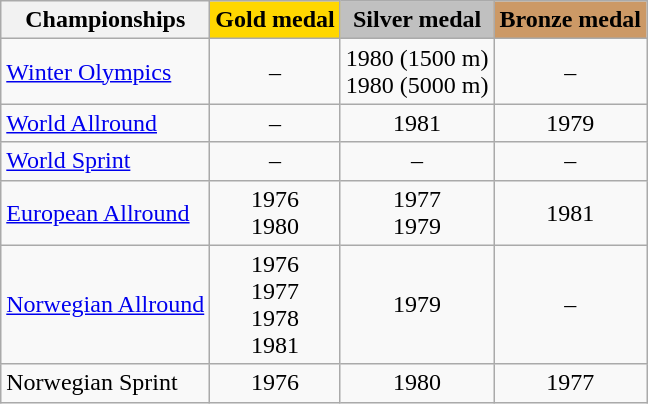<table class="wikitable">
<tr>
<th>Championships</th>
<td align=center bgcolor=gold><strong>Gold medal</strong></td>
<td align=center bgcolor=silver><strong>Silver medal</strong></td>
<td align=center bgcolor=cc9966><strong>Bronze medal</strong></td>
</tr>
<tr align="center">
<td align="left"><a href='#'>Winter Olympics</a></td>
<td>–</td>
<td>1980 (1500 m)<br>1980 (5000 m)</td>
<td>–</td>
</tr>
<tr align="center">
<td align="left"><a href='#'>World Allround</a></td>
<td>–</td>
<td>1981</td>
<td>1979</td>
</tr>
<tr align="center">
<td align="left"><a href='#'>World Sprint</a></td>
<td>–</td>
<td>–</td>
<td>–</td>
</tr>
<tr align="center">
<td align="left"><a href='#'>European Allround</a></td>
<td>1976<br>1980</td>
<td>1977<br>1979</td>
<td>1981</td>
</tr>
<tr align="center">
<td align="left"><a href='#'>Norwegian Allround</a></td>
<td>1976<br>1977<br>1978<br>1981</td>
<td>1979</td>
<td>–</td>
</tr>
<tr align="center">
<td align="left">Norwegian Sprint</td>
<td>1976</td>
<td>1980</td>
<td>1977</td>
</tr>
</table>
